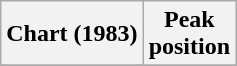<table class="wikitable plainrowheaders">
<tr>
<th scope="col">Chart (1983)</th>
<th scope="col">Peak<br>position</th>
</tr>
<tr>
</tr>
</table>
